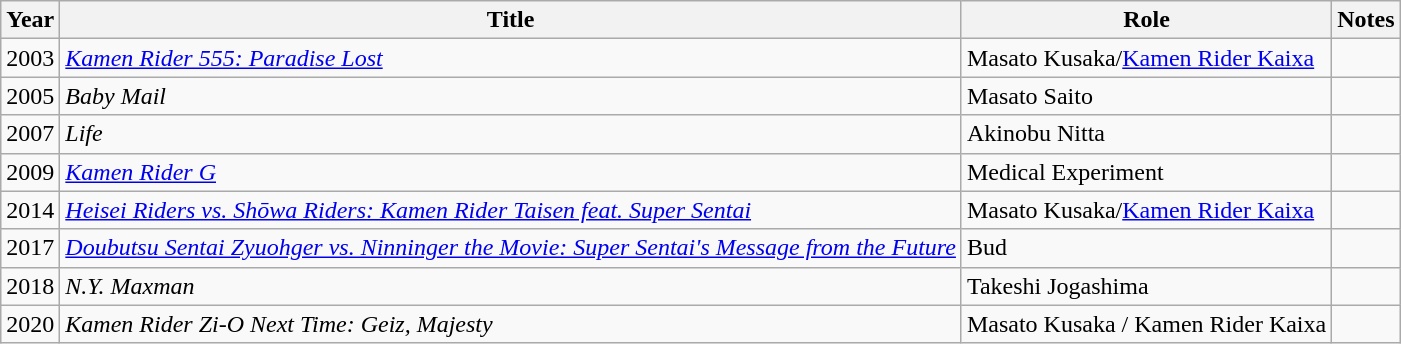<table class="wikitable">
<tr>
<th>Year</th>
<th>Title</th>
<th>Role</th>
<th>Notes</th>
</tr>
<tr>
<td>2003</td>
<td><em><a href='#'>Kamen Rider 555: Paradise Lost</a></em></td>
<td>Masato Kusaka/<a href='#'>Kamen Rider Kaixa</a></td>
<td></td>
</tr>
<tr>
<td>2005</td>
<td><em>Baby Mail</em></td>
<td>Masato Saito</td>
<td></td>
</tr>
<tr>
<td>2007</td>
<td><em>Life</em></td>
<td>Akinobu Nitta</td>
<td></td>
</tr>
<tr>
<td>2009</td>
<td><em><a href='#'>Kamen Rider G</a></em></td>
<td>Medical Experiment</td>
</tr>
<tr>
<td>2014</td>
<td><em><a href='#'>Heisei Riders vs. Shōwa Riders: Kamen Rider Taisen feat. Super Sentai</a></em></td>
<td>Masato Kusaka/<a href='#'>Kamen Rider Kaixa</a></td>
<td></td>
</tr>
<tr>
<td>2017</td>
<td><em><a href='#'>Doubutsu Sentai Zyuohger vs. Ninninger the Movie: Super Sentai's Message from the Future</a></em></td>
<td>Bud</td>
<td></td>
</tr>
<tr>
<td>2018</td>
<td><em>N.Y. Maxman</em></td>
<td>Takeshi Jogashima</td>
</tr>
<tr>
<td>2020</td>
<td><em>Kamen Rider Zi-O Next Time: Geiz, Majesty</em></td>
<td>Masato Kusaka / Kamen Rider Kaixa</td>
<td></td>
</tr>
</table>
